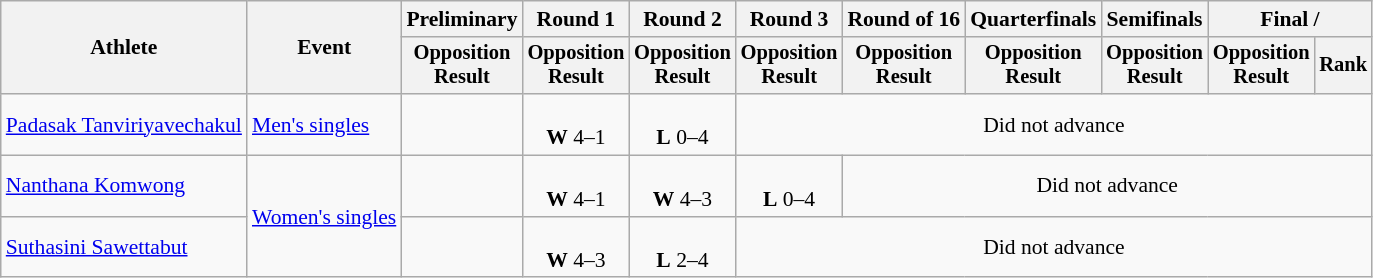<table class="wikitable" style="font-size:90%;">
<tr>
<th rowspan=2>Athlete</th>
<th rowspan=2>Event</th>
<th>Preliminary</th>
<th>Round 1</th>
<th>Round 2</th>
<th>Round 3</th>
<th>Round of 16</th>
<th>Quarterfinals</th>
<th>Semifinals</th>
<th colspan=2>Final / </th>
</tr>
<tr style="font-size:95%">
<th>Opposition<br>Result</th>
<th>Opposition<br>Result</th>
<th>Opposition<br>Result</th>
<th>Opposition<br>Result</th>
<th>Opposition<br>Result</th>
<th>Opposition<br>Result</th>
<th>Opposition<br>Result</th>
<th>Opposition<br>Result</th>
<th>Rank</th>
</tr>
<tr align=center>
<td align=left><a href='#'>Padasak Tanviriyavechakul</a></td>
<td align=left><a href='#'>Men's singles</a></td>
<td></td>
<td><br><strong>W</strong> 4–1</td>
<td><br><strong>L</strong> 0–4</td>
<td colspan=6>Did not advance</td>
</tr>
<tr align=center>
<td align=left><a href='#'>Nanthana Komwong</a></td>
<td align=left rowspan=2><a href='#'>Women's singles</a></td>
<td></td>
<td><br><strong>W</strong> 4–1</td>
<td><br><strong>W</strong> 4–3</td>
<td><br><strong>L</strong> 0–4</td>
<td colspan=5>Did not advance</td>
</tr>
<tr align=center>
<td align=left><a href='#'>Suthasini Sawettabut</a></td>
<td></td>
<td><br><strong>W</strong> 4–3</td>
<td><br><strong>L</strong> 2–4</td>
<td colspan=6>Did not advance</td>
</tr>
</table>
